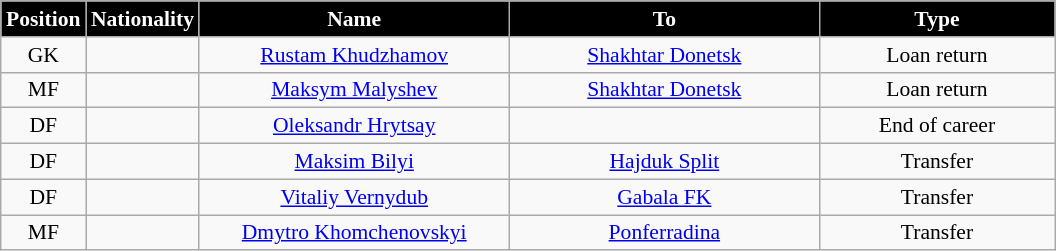<table class="wikitable"  style="text-align:center; font-size:90%; ">
<tr>
<th style="background:black; color:white; width:50px;">Position</th>
<th style="background:black; color:white; width:50px;">Nationality</th>
<th style="background:black; color:white; width:200px;">Name</th>
<th style="background:black; color:white; width:200px;">To</th>
<th style="background:black; color:white; width:150px;">Type</th>
</tr>
<tr>
<td>GK</td>
<td></td>
<td><a href='#'>Rustam Khudzhamov</a></td>
<td> <a href='#'>Shakhtar Donetsk</a></td>
<td>Loan return</td>
</tr>
<tr>
<td>MF</td>
<td></td>
<td><a href='#'>Maksym Malyshev</a></td>
<td> <a href='#'>Shakhtar Donetsk</a></td>
<td>Loan return</td>
</tr>
<tr>
<td>DF</td>
<td></td>
<td><a href='#'>Oleksandr Hrytsay</a></td>
<td></td>
<td>End of career</td>
</tr>
<tr>
<td>DF</td>
<td></td>
<td><a href='#'>Maksim Bilyi</a></td>
<td> <a href='#'>Hajduk Split</a></td>
<td>Transfer</td>
</tr>
<tr>
<td>DF</td>
<td></td>
<td><a href='#'>Vitaliy Vernydub</a></td>
<td> <a href='#'>Gabala FK</a></td>
<td>Transfer</td>
</tr>
<tr>
<td>MF</td>
<td></td>
<td><a href='#'>Dmytro Khomchenovskyi</a></td>
<td> <a href='#'>Ponferradina</a></td>
<td>Transfer</td>
</tr>
</table>
